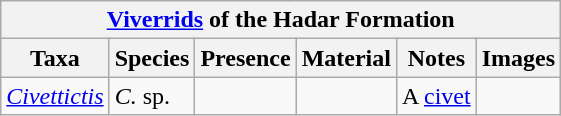<table class="wikitable" align="center">
<tr>
<th colspan="6" align="center"><strong><a href='#'>Viverrids</a></strong> of the Hadar Formation</th>
</tr>
<tr>
<th>Taxa</th>
<th>Species</th>
<th>Presence</th>
<th>Material</th>
<th>Notes</th>
<th>Images</th>
</tr>
<tr>
<td><em><a href='#'>Civettictis</a></em></td>
<td><em>C.</em> sp.</td>
<td></td>
<td></td>
<td>A <a href='#'>civet</a></td>
<td></td>
</tr>
</table>
